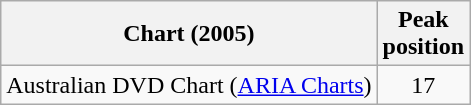<table class="wikitable sortable plainrowheaders" style="text-align:center">
<tr>
<th scope="col">Chart (2005)</th>
<th scope="col">Peak<br> position</th>
</tr>
<tr>
<td>Australian DVD Chart (<a href='#'>ARIA Charts</a>)</td>
<td align="center">17</td>
</tr>
</table>
